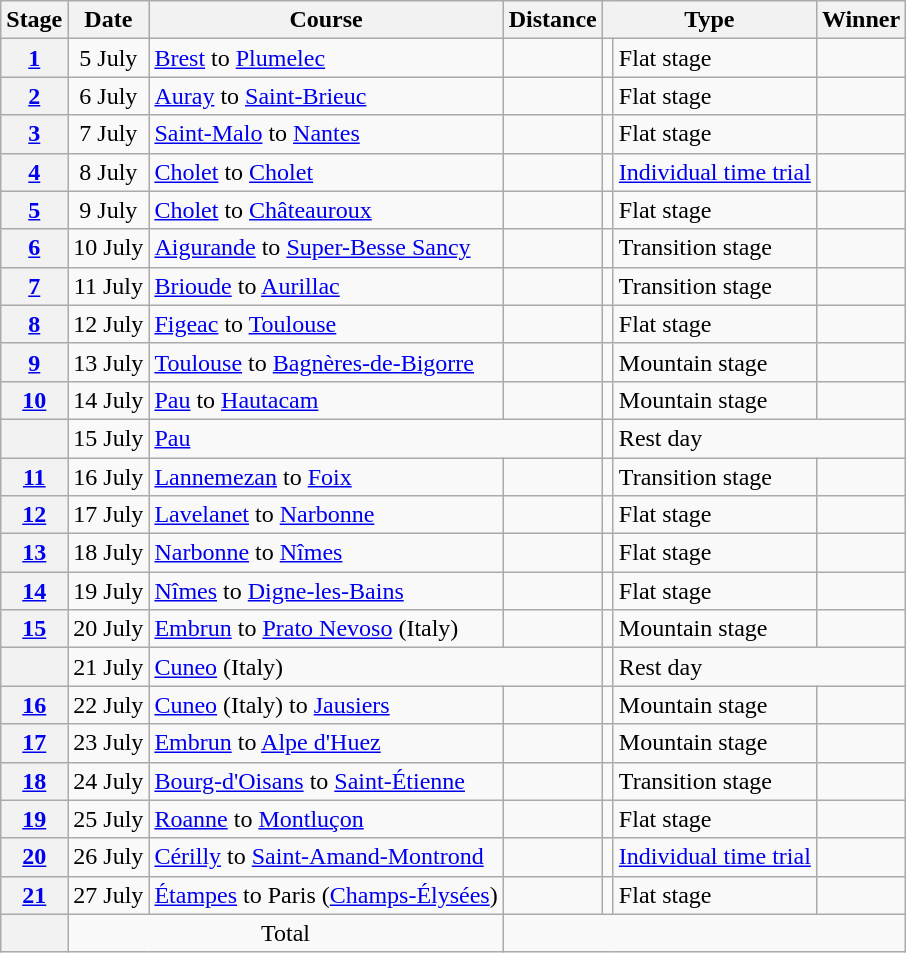<table class="wikitable">
<tr>
<th scope="col">Stage</th>
<th scope="col">Date</th>
<th scope="col">Course</th>
<th scope="col">Distance</th>
<th scope="col" colspan="2">Type</th>
<th scope="col">Winner</th>
</tr>
<tr>
<th scope="row"><a href='#'>1</a></th>
<td style="text-align:center;">5 July</td>
<td><a href='#'>Brest</a> to <a href='#'>Plumelec</a></td>
<td style="text-align:center;"></td>
<td></td>
<td>Flat stage</td>
<td></td>
</tr>
<tr>
<th scope="row"><a href='#'>2</a></th>
<td style="text-align:center;">6 July</td>
<td><a href='#'>Auray</a> to <a href='#'>Saint-Brieuc</a></td>
<td style="text-align:center;"></td>
<td></td>
<td>Flat stage</td>
<td></td>
</tr>
<tr>
<th scope="row"><a href='#'>3</a></th>
<td style="text-align:center;">7 July</td>
<td><a href='#'>Saint-Malo</a> to <a href='#'>Nantes</a></td>
<td style="text-align:center;"></td>
<td></td>
<td>Flat stage</td>
<td></td>
</tr>
<tr>
<th scope="row"><a href='#'>4</a></th>
<td style="text-align:center;">8 July</td>
<td><a href='#'>Cholet</a> to <a href='#'>Cholet</a></td>
<td style="text-align:center;"></td>
<td></td>
<td><a href='#'>Individual time trial</a></td>
<td></td>
</tr>
<tr>
<th scope="row"><a href='#'>5</a></th>
<td style="text-align:center;">9 July</td>
<td><a href='#'>Cholet</a> to <a href='#'>Châteauroux</a></td>
<td style="text-align:center;"></td>
<td></td>
<td>Flat stage</td>
<td></td>
</tr>
<tr>
<th scope="row"><a href='#'>6</a></th>
<td style="text-align:center;">10 July</td>
<td><a href='#'>Aigurande</a> to <a href='#'>Super-Besse Sancy</a></td>
<td style="text-align:center;"></td>
<td></td>
<td>Transition stage</td>
<td></td>
</tr>
<tr>
<th scope="row"><a href='#'>7</a></th>
<td style="text-align:center;">11 July</td>
<td><a href='#'>Brioude</a> to <a href='#'>Aurillac</a></td>
<td style="text-align:center;"></td>
<td></td>
<td>Transition stage</td>
<td></td>
</tr>
<tr>
<th scope="row"><a href='#'>8</a></th>
<td style="text-align:center;">12 July</td>
<td><a href='#'>Figeac</a> to <a href='#'>Toulouse</a></td>
<td style="text-align:center;"></td>
<td></td>
<td>Flat stage</td>
<td></td>
</tr>
<tr>
<th scope="row"><a href='#'>9</a></th>
<td style="text-align:center;">13 July</td>
<td><a href='#'>Toulouse</a> to <a href='#'>Bagnères-de-Bigorre</a></td>
<td style="text-align:center;"></td>
<td></td>
<td>Mountain stage</td>
<td></td>
</tr>
<tr>
<th scope="row"><a href='#'>10</a></th>
<td style="text-align:center;">14 July</td>
<td><a href='#'>Pau</a> to <a href='#'>Hautacam</a></td>
<td style="text-align:center;"></td>
<td></td>
<td>Mountain stage</td>
<td></td>
</tr>
<tr>
<th scope="row"></th>
<td style="text-align:center;">15 July</td>
<td colspan="2"><a href='#'>Pau</a></td>
<td></td>
<td colspan="2">Rest day</td>
</tr>
<tr>
<th scope="row"><a href='#'>11</a></th>
<td style="text-align:center;">16 July</td>
<td><a href='#'>Lannemezan</a> to <a href='#'>Foix</a></td>
<td style="text-align:center;"></td>
<td></td>
<td>Transition stage</td>
<td></td>
</tr>
<tr>
<th scope="row"><a href='#'>12</a></th>
<td style="text-align:center;">17 July</td>
<td><a href='#'>Lavelanet</a> to <a href='#'>Narbonne</a></td>
<td style="text-align:center;"></td>
<td></td>
<td>Flat stage</td>
<td></td>
</tr>
<tr>
<th scope="row"><a href='#'>13</a></th>
<td style="text-align:center;">18 July</td>
<td><a href='#'>Narbonne</a> to <a href='#'>Nîmes</a></td>
<td style="text-align:center;"></td>
<td></td>
<td>Flat stage</td>
<td></td>
</tr>
<tr>
<th scope="row"><a href='#'>14</a></th>
<td style="text-align:center;">19 July</td>
<td><a href='#'>Nîmes</a> to <a href='#'>Digne-les-Bains</a></td>
<td style="text-align:center;"></td>
<td></td>
<td>Flat stage</td>
<td></td>
</tr>
<tr>
<th scope="row"><a href='#'>15</a></th>
<td style="text-align:center;">20 July</td>
<td><a href='#'>Embrun</a> to <a href='#'>Prato Nevoso</a> (Italy)</td>
<td style="text-align:center;"></td>
<td></td>
<td>Mountain stage</td>
<td></td>
</tr>
<tr>
<th scope="row"></th>
<td style="text-align:center;">21 July</td>
<td colspan="2"><a href='#'>Cuneo</a> (Italy)</td>
<td></td>
<td colspan="2">Rest day</td>
</tr>
<tr>
<th scope="row"><a href='#'>16</a></th>
<td style="text-align:center;">22 July</td>
<td><a href='#'>Cuneo</a> (Italy) to <a href='#'>Jausiers</a></td>
<td style="text-align:center;"></td>
<td></td>
<td>Mountain stage</td>
<td></td>
</tr>
<tr>
<th scope="row"><a href='#'>17</a></th>
<td style="text-align:center;">23 July</td>
<td><a href='#'>Embrun</a> to <a href='#'>Alpe d'Huez</a></td>
<td style="text-align:center;"></td>
<td></td>
<td>Mountain stage</td>
<td></td>
</tr>
<tr>
<th scope="row"><a href='#'>18</a></th>
<td style="text-align:center;">24 July</td>
<td><a href='#'>Bourg-d'Oisans</a> to <a href='#'>Saint-Étienne</a></td>
<td style="text-align:center;"></td>
<td></td>
<td>Transition stage</td>
<td></td>
</tr>
<tr>
<th scope="row"><a href='#'>19</a></th>
<td style="text-align:center;">25 July</td>
<td><a href='#'>Roanne</a> to <a href='#'>Montluçon</a></td>
<td style="text-align:center;"></td>
<td></td>
<td>Flat stage</td>
<td></td>
</tr>
<tr>
<th scope="row"><a href='#'>20</a></th>
<td style="text-align:center;">26 July</td>
<td><a href='#'>Cérilly</a> to <a href='#'>Saint-Amand-Montrond</a></td>
<td style="text-align:center;"></td>
<td></td>
<td><a href='#'>Individual time trial</a></td>
<td></td>
</tr>
<tr>
<th scope="row"><a href='#'>21</a></th>
<td style="text-align:center;">27 July</td>
<td><a href='#'>Étampes</a> to Paris (<a href='#'>Champs-Élysées</a>)</td>
<td style="text-align:center;"></td>
<td></td>
<td>Flat stage</td>
<td></td>
</tr>
<tr>
<th scope="row"></th>
<td colspan="2" style="text-align:center">Total</td>
<td colspan="4" style="text-align:center"></td>
</tr>
</table>
